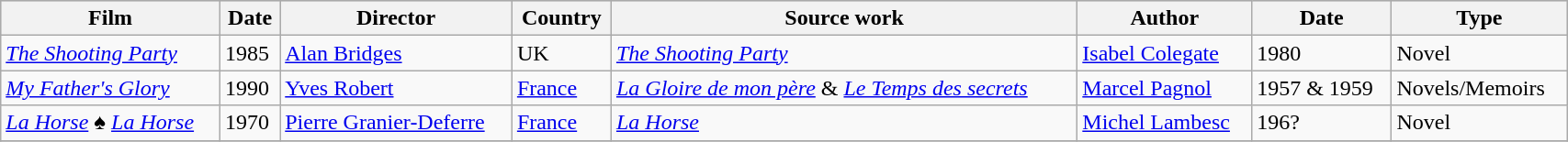<table class="wikitable" style=width:90%>
<tr style="background:#CCCCCC;">
<th>Film</th>
<th>Date</th>
<th>Director</th>
<th>Country</th>
<th>Source work</th>
<th>Author</th>
<th>Date</th>
<th>Type</th>
</tr>
<tr>
<td><em><a href='#'>The Shooting Party</a></em></td>
<td>1985</td>
<td><a href='#'>Alan Bridges</a></td>
<td>UK</td>
<td><em><a href='#'>The Shooting Party</a></em></td>
<td><a href='#'>Isabel Colegate</a></td>
<td>1980</td>
<td>Novel</td>
</tr>
<tr>
<td><em><a href='#'>My Father's Glory</a></em></td>
<td>1990</td>
<td><a href='#'>Yves Robert</a></td>
<td><a href='#'>France</a></td>
<td><em><a href='#'>La Gloire de mon père</a></em> & <em><a href='#'>Le Temps des secrets</a></em></td>
<td><a href='#'>Marcel Pagnol</a></td>
<td>1957 & 1959</td>
<td>Novels/Memoirs</td>
</tr>
<tr>
<td><em><a href='#'>La Horse</a></em> ♠ <em><a href='#'>La Horse</a></em></td>
<td>1970</td>
<td><a href='#'>Pierre Granier-Deferre</a></td>
<td><a href='#'>France</a></td>
<td><em><a href='#'>La Horse</a></em></td>
<td><a href='#'>Michel Lambesc</a></td>
<td>196?</td>
<td>Novel</td>
</tr>
<tr>
</tr>
</table>
